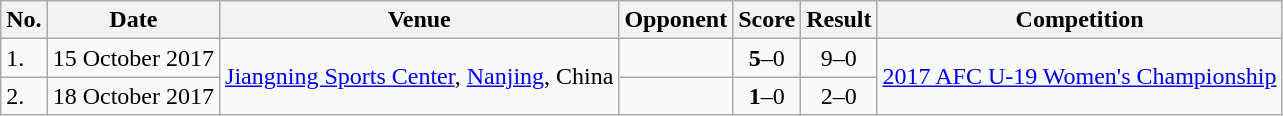<table class="wikitable">
<tr>
<th>No.</th>
<th>Date</th>
<th>Venue</th>
<th>Opponent</th>
<th>Score</th>
<th>Result</th>
<th>Competition</th>
</tr>
<tr>
<td>1.</td>
<td>15 October 2017</td>
<td rowspan=2><a href='#'>Jiangning Sports Center</a>, <a href='#'>Nanjing</a>, China</td>
<td></td>
<td align=center><strong>5</strong>–0</td>
<td align=center>9–0</td>
<td rowspan=2><a href='#'>2017 AFC U-19 Women's Championship</a></td>
</tr>
<tr>
<td>2.</td>
<td>18 October 2017</td>
<td></td>
<td align=center><strong>1</strong>–0</td>
<td align=center>2–0</td>
</tr>
</table>
